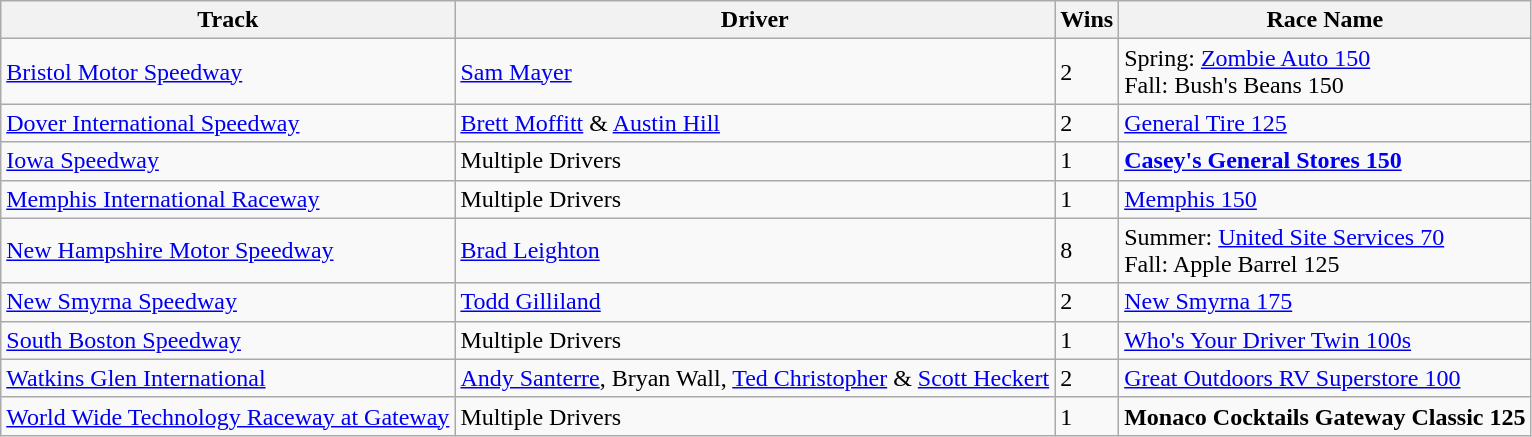<table class="wikitable">
<tr>
<th>Track</th>
<th>Driver</th>
<th>Wins</th>
<th>Race Name</th>
</tr>
<tr>
<td><a href='#'>Bristol Motor Speedway</a></td>
<td><a href='#'>Sam Mayer</a></td>
<td>2</td>
<td>Spring: <a href='#'>Zombie Auto 150</a><br>Fall: Bush's Beans 150</td>
</tr>
<tr>
<td><a href='#'>Dover International Speedway</a></td>
<td><a href='#'>Brett Moffitt</a> & <a href='#'>Austin Hill</a></td>
<td>2</td>
<td><a href='#'>General Tire 125</a></td>
</tr>
<tr>
<td><a href='#'>Iowa Speedway</a></td>
<td>Multiple Drivers</td>
<td>1</td>
<td><strong><a href='#'>Casey's General Stores 150</a></strong></td>
</tr>
<tr>
<td><a href='#'>Memphis International Raceway</a></td>
<td>Multiple Drivers</td>
<td>1</td>
<td><a href='#'>Memphis 150</a></td>
</tr>
<tr>
<td><a href='#'>New Hampshire Motor Speedway</a></td>
<td><a href='#'>Brad Leighton</a></td>
<td>8</td>
<td>Summer: <a href='#'>United Site Services 70</a><br>Fall: Apple Barrel 125</td>
</tr>
<tr>
<td><a href='#'>New Smyrna Speedway</a></td>
<td><a href='#'>Todd Gilliland</a></td>
<td>2</td>
<td><a href='#'>New Smyrna 175</a></td>
</tr>
<tr>
<td><a href='#'>South Boston Speedway</a></td>
<td>Multiple Drivers</td>
<td>1</td>
<td><a href='#'>Who's Your Driver Twin 100s</a></td>
</tr>
<tr>
<td><a href='#'>Watkins Glen International</a></td>
<td><a href='#'>Andy Santerre</a>, Bryan Wall, <a href='#'>Ted Christopher</a> & <a href='#'>Scott Heckert</a></td>
<td>2</td>
<td><a href='#'>Great Outdoors RV Superstore 100</a></td>
</tr>
<tr>
<td><a href='#'>World Wide Technology Raceway at Gateway</a></td>
<td>Multiple Drivers</td>
<td>1</td>
<td><strong>Monaco Cocktails Gateway Classic 125</strong></td>
</tr>
</table>
